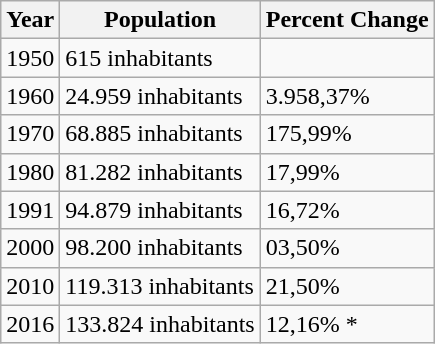<table class="wikitable sortable">
<tr>
<th>Year</th>
<th>Population</th>
<th>Percent Change</th>
</tr>
<tr>
<td>1950</td>
<td>615 inhabitants</td>
<td></td>
</tr>
<tr>
<td>1960</td>
<td>24.959 inhabitants</td>
<td>3.958,37%</td>
</tr>
<tr>
<td>1970</td>
<td>68.885 inhabitants</td>
<td>175,99%</td>
</tr>
<tr>
<td>1980</td>
<td>81.282 inhabitants</td>
<td>17,99%</td>
</tr>
<tr>
<td>1991</td>
<td>94.879 inhabitants</td>
<td>16,72%</td>
</tr>
<tr>
<td>2000</td>
<td>98.200 inhabitants</td>
<td>03,50%</td>
</tr>
<tr>
<td>2010</td>
<td>119.313 inhabitants</td>
<td>21,50%</td>
</tr>
<tr>
<td>2016</td>
<td>133.824 inhabitants</td>
<td>12,16% *</td>
</tr>
</table>
